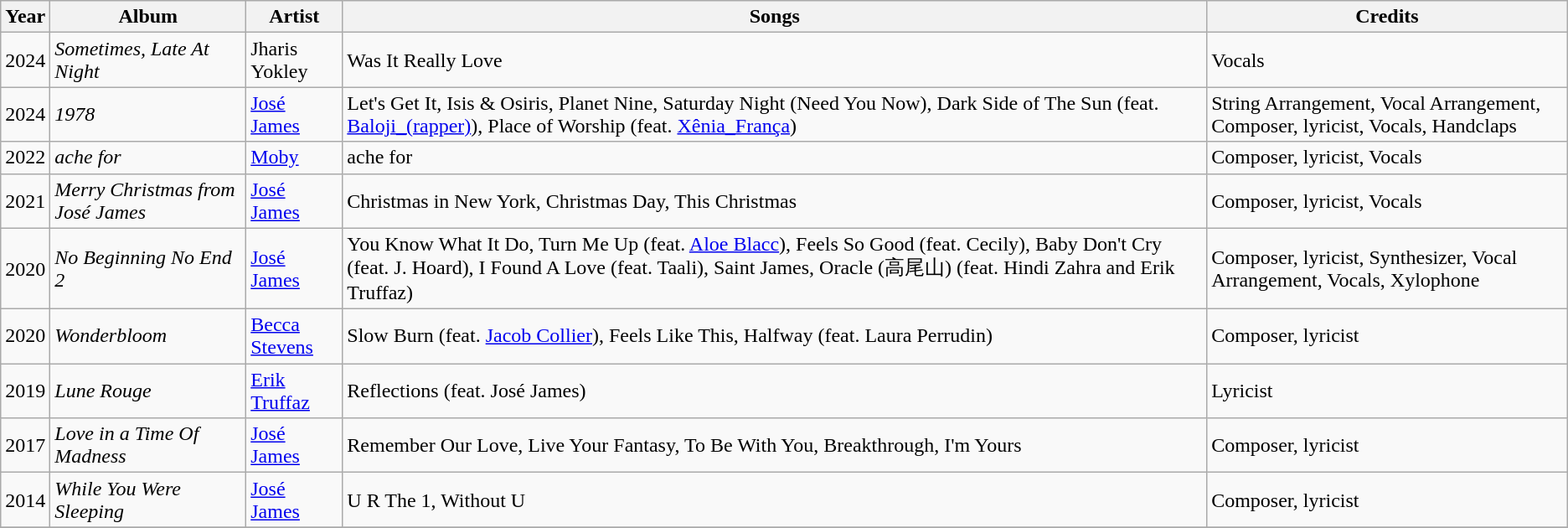<table class="wikitable sortable">
<tr>
<th>Year</th>
<th>Album</th>
<th>Artist</th>
<th>Songs</th>
<th>Credits</th>
</tr>
<tr>
<td>2024</td>
<td><em>Sometimes, Late At Night</em></td>
<td>Jharis Yokley</td>
<td>Was It Really Love</td>
<td>Vocals</td>
</tr>
<tr>
<td>2024</td>
<td><em>1978</em></td>
<td><a href='#'>José James</a></td>
<td>Let's Get It, Isis & Osiris, Planet Nine, Saturday Night (Need You Now), Dark Side of The Sun (feat. <a href='#'>Baloji_(rapper)</a>), Place of Worship (feat. <a href='#'>Xênia_França</a>)</td>
<td>String Arrangement, Vocal Arrangement, Composer, lyricist, Vocals, Handclaps</td>
</tr>
<tr>
<td>2022</td>
<td><em>ache for</em></td>
<td><a href='#'>Moby</a></td>
<td>ache for</td>
<td>Composer, lyricist, Vocals</td>
</tr>
<tr>
<td>2021</td>
<td><em>Merry Christmas from José James</em></td>
<td><a href='#'>José James</a></td>
<td>Christmas in New York, Christmas Day, This Christmas</td>
<td>Composer, lyricist, Vocals</td>
</tr>
<tr>
<td>2020</td>
<td><em>No Beginning No End 2</em></td>
<td><a href='#'>José James</a></td>
<td>You Know What It Do, Turn Me Up (feat. <a href='#'>Aloe Blacc</a>), Feels So Good (feat. Cecily), Baby Don't Cry (feat. J. Hoard), I Found A Love (feat. Taali), Saint James, Oracle (高尾山) (feat. Hindi Zahra and Erik Truffaz)</td>
<td>Composer, lyricist, Synthesizer, Vocal Arrangement, Vocals, Xylophone</td>
</tr>
<tr>
<td>2020</td>
<td><em>Wonderbloom</em></td>
<td><a href='#'>Becca Stevens</a></td>
<td>Slow Burn (feat. <a href='#'>Jacob Collier</a>), Feels Like This, Halfway (feat. Laura Perrudin)</td>
<td>Composer, lyricist</td>
</tr>
<tr>
<td>2019</td>
<td><em>Lune Rouge</em></td>
<td><a href='#'>Erik Truffaz</a></td>
<td>Reflections (feat. José James)</td>
<td>Lyricist</td>
</tr>
<tr>
<td>2017</td>
<td><em>Love in a Time Of Madness</em></td>
<td><a href='#'>José James</a></td>
<td>Remember Our Love, Live Your Fantasy, To Be With You, Breakthrough, I'm Yours</td>
<td>Composer, lyricist</td>
</tr>
<tr>
<td>2014</td>
<td><em>While You Were Sleeping</em></td>
<td><a href='#'>José James</a></td>
<td>U R The 1, Without U</td>
<td>Composer, lyricist</td>
</tr>
<tr>
</tr>
</table>
